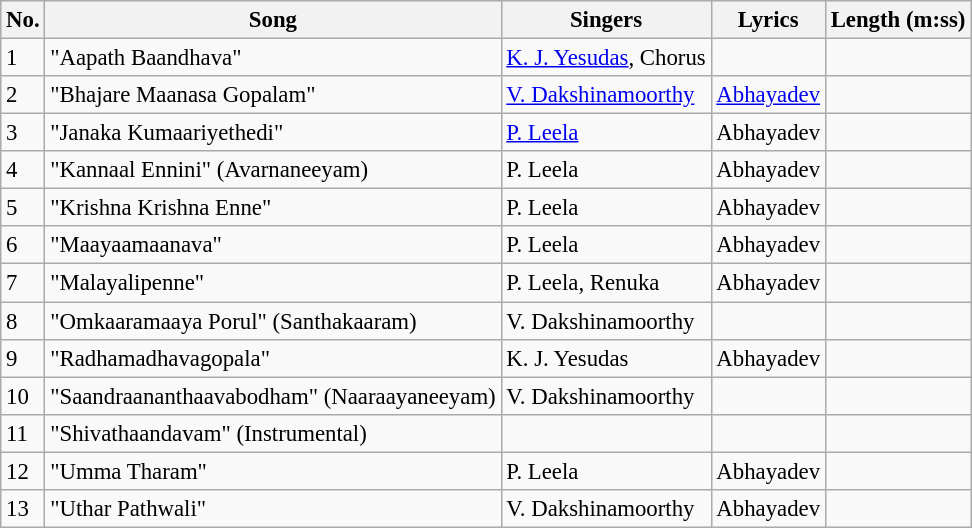<table class="wikitable" style="font-size:95%;">
<tr>
<th>No.</th>
<th>Song</th>
<th>Singers</th>
<th>Lyrics</th>
<th>Length (m:ss)</th>
</tr>
<tr>
<td>1</td>
<td>"Aapath Baandhava"</td>
<td><a href='#'>K. J. Yesudas</a>, Chorus</td>
<td></td>
<td></td>
</tr>
<tr>
<td>2</td>
<td>"Bhajare Maanasa Gopalam"</td>
<td><a href='#'>V. Dakshinamoorthy</a></td>
<td><a href='#'>Abhayadev</a></td>
<td></td>
</tr>
<tr>
<td>3</td>
<td>"Janaka Kumaariyethedi"</td>
<td><a href='#'>P. Leela</a></td>
<td>Abhayadev</td>
<td></td>
</tr>
<tr>
<td>4</td>
<td>"Kannaal Ennini" (Avarnaneeyam)</td>
<td>P. Leela</td>
<td>Abhayadev</td>
<td></td>
</tr>
<tr>
<td>5</td>
<td>"Krishna Krishna Enne"</td>
<td>P. Leela</td>
<td>Abhayadev</td>
<td></td>
</tr>
<tr>
<td>6</td>
<td>"Maayaamaanava"</td>
<td>P. Leela</td>
<td>Abhayadev</td>
<td></td>
</tr>
<tr>
<td>7</td>
<td>"Malayalipenne"</td>
<td>P. Leela, Renuka</td>
<td>Abhayadev</td>
<td></td>
</tr>
<tr>
<td>8</td>
<td>"Omkaaramaaya Porul" (Santhakaaram)</td>
<td>V. Dakshinamoorthy</td>
<td></td>
<td></td>
</tr>
<tr>
<td>9</td>
<td>"Radhamadhavagopala"</td>
<td>K. J. Yesudas</td>
<td>Abhayadev</td>
<td></td>
</tr>
<tr>
<td>10</td>
<td>"Saandraananthaavabodham" (Naaraayaneeyam)</td>
<td>V. Dakshinamoorthy</td>
<td></td>
<td></td>
</tr>
<tr>
<td>11</td>
<td>"Shivathaandavam" (Instrumental)</td>
<td></td>
<td></td>
<td></td>
</tr>
<tr>
<td>12</td>
<td>"Umma Tharam"</td>
<td>P. Leela</td>
<td>Abhayadev</td>
<td></td>
</tr>
<tr>
<td>13</td>
<td>"Uthar Pathwali"</td>
<td>V. Dakshinamoorthy</td>
<td>Abhayadev</td>
<td></td>
</tr>
</table>
